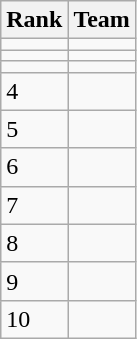<table class="wikitable">
<tr>
<th>Rank</th>
<th>Team</th>
</tr>
<tr>
<td></td>
<td></td>
</tr>
<tr>
<td></td>
<td></td>
</tr>
<tr>
<td></td>
<td></td>
</tr>
<tr>
<td>4</td>
<td></td>
</tr>
<tr>
<td>5</td>
<td></td>
</tr>
<tr>
<td>6</td>
<td></td>
</tr>
<tr>
<td>7</td>
<td></td>
</tr>
<tr>
<td>8</td>
<td></td>
</tr>
<tr>
<td>9</td>
<td></td>
</tr>
<tr>
<td>10</td>
<td></td>
</tr>
</table>
